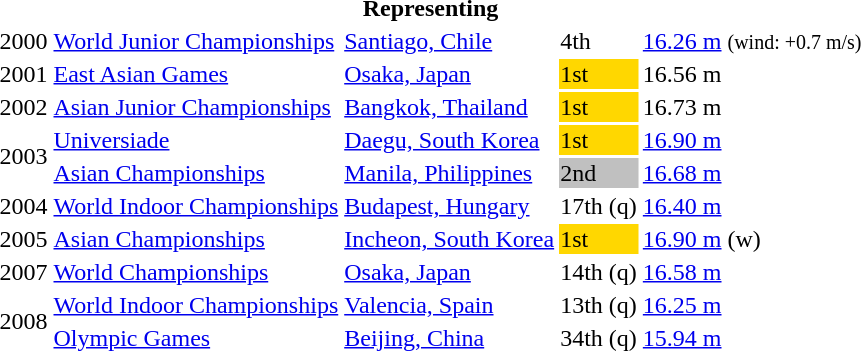<table>
<tr>
<th colspan="5">Representing </th>
</tr>
<tr>
<td>2000</td>
<td><a href='#'>World Junior Championships</a></td>
<td><a href='#'>Santiago, Chile</a></td>
<td>4th</td>
<td><a href='#'>16.26 m</a>  <small>(wind: +0.7 m/s)</small></td>
</tr>
<tr>
<td>2001</td>
<td><a href='#'>East Asian Games</a></td>
<td><a href='#'>Osaka, Japan</a></td>
<td bgcolor="gold">1st</td>
<td>16.56 m</td>
</tr>
<tr>
<td>2002</td>
<td><a href='#'>Asian Junior Championships</a></td>
<td><a href='#'>Bangkok, Thailand</a></td>
<td bgcolor="gold">1st</td>
<td>16.73 m</td>
</tr>
<tr>
<td rowspan=2>2003</td>
<td><a href='#'>Universiade</a></td>
<td><a href='#'>Daegu, South Korea</a></td>
<td bgcolor="gold">1st</td>
<td><a href='#'>16.90 m</a></td>
</tr>
<tr>
<td><a href='#'>Asian Championships</a></td>
<td><a href='#'>Manila, Philippines</a></td>
<td bgcolor="silver">2nd</td>
<td><a href='#'>16.68 m</a></td>
</tr>
<tr>
<td>2004</td>
<td><a href='#'>World Indoor Championships</a></td>
<td><a href='#'>Budapest, Hungary</a></td>
<td>17th (q)</td>
<td><a href='#'>16.40 m</a></td>
</tr>
<tr>
<td>2005</td>
<td><a href='#'>Asian Championships</a></td>
<td><a href='#'>Incheon, South Korea</a></td>
<td bgcolor="gold">1st</td>
<td><a href='#'>16.90 m</a> (w)</td>
</tr>
<tr>
<td>2007</td>
<td><a href='#'>World Championships</a></td>
<td><a href='#'>Osaka, Japan</a></td>
<td>14th (q)</td>
<td><a href='#'>16.58 m</a></td>
</tr>
<tr>
<td rowspan=2>2008</td>
<td><a href='#'>World Indoor Championships</a></td>
<td><a href='#'>Valencia, Spain</a></td>
<td>13th (q)</td>
<td><a href='#'>16.25 m</a></td>
</tr>
<tr>
<td><a href='#'>Olympic Games</a></td>
<td><a href='#'>Beijing, China</a></td>
<td>34th (q)</td>
<td><a href='#'>15.94 m</a></td>
</tr>
</table>
